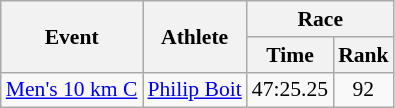<table class="wikitable" border="1" style="font-size:90%">
<tr>
<th rowspan=2>Event</th>
<th rowspan=2>Athlete</th>
<th colspan=2>Race</th>
</tr>
<tr>
<th>Time</th>
<th>Rank</th>
</tr>
<tr>
<td><a href='#'>Men's 10 km C</a></td>
<td><a href='#'>Philip Boit</a></td>
<td align=center>47:25.25</td>
<td align=center>92</td>
</tr>
</table>
